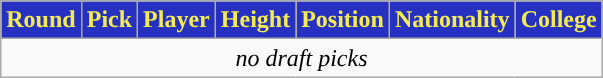<table class="wikitable sortable sortable">
<tr>
<th style="background:#2631C2; color:#F4EB51; ">Round</th>
<th style="background:#2631C2; color:#F4EB51; ">Pick</th>
<th style="background:#2631C2; color:#F4EB51; ">Player</th>
<th style="background:#2631C2; color:#F4EB51; ">Height</th>
<th style="background:#2631C2; color:#F4EB51; ">Position</th>
<th style="background:#2631C2; color:#F4EB51; ">Nationality</th>
<th style="background:#2631C2; color:#F4EB51; ">College</th>
</tr>
<tr style="text-align: center">
<td colspan=7><em>no draft picks</em></td>
</tr>
</table>
